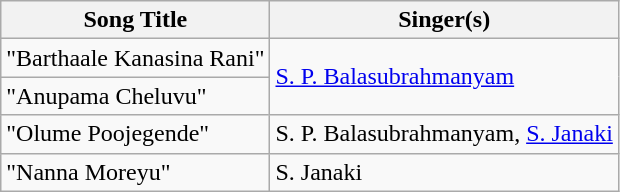<table class="wikitable">
<tr>
<th>Song Title</th>
<th>Singer(s)</th>
</tr>
<tr>
<td>"Barthaale Kanasina Rani"</td>
<td rowspan=2><a href='#'>S. P. Balasubrahmanyam</a></td>
</tr>
<tr>
<td>"Anupama Cheluvu"</td>
</tr>
<tr>
<td>"Olume Poojegende"</td>
<td>S. P. Balasubrahmanyam, <a href='#'>S. Janaki</a></td>
</tr>
<tr>
<td>"Nanna Moreyu"</td>
<td>S. Janaki</td>
</tr>
</table>
